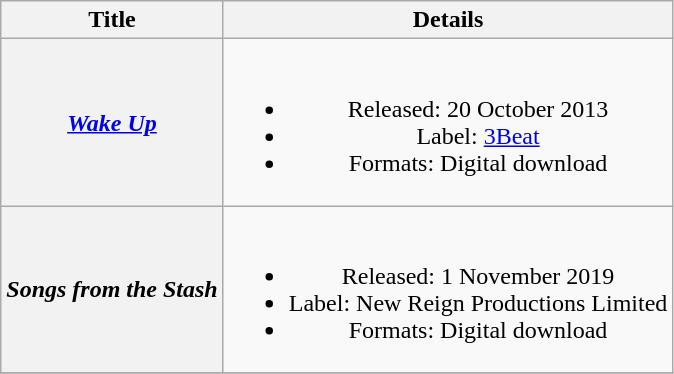<table class="wikitable plainrowheaders" style="text-align:center;">
<tr>
<th scope="col">Title</th>
<th scope="col">Details</th>
</tr>
<tr>
<th scope="row"><em><a href='#'>Wake Up</a></em></th>
<td><br><ul><li>Released: 20 October 2013</li><li>Label: <a href='#'>3Beat</a></li><li>Formats: Digital download</li></ul></td>
</tr>
<tr>
<th scope="row"><em>Songs from the Stash</em></th>
<td><br><ul><li>Released: 1 November 2019</li><li>Label: New Reign Productions Limited</li><li>Formats: Digital download</li></ul></td>
</tr>
<tr>
</tr>
</table>
